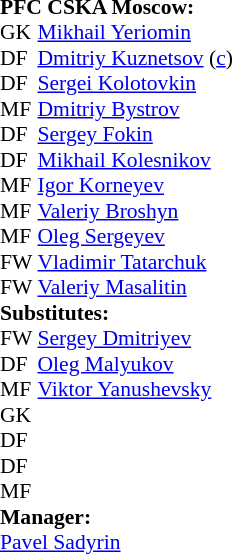<table style="font-size: 90%" cellspacing="0" cellpadding="0">
<tr>
<td colspan="3"><strong>PFC CSKA Moscow:</strong></td>
</tr>
<tr>
<th width="25"></th>
</tr>
<tr>
<td>GK</td>
<td> <a href='#'>Mikhail Yeriomin</a></td>
</tr>
<tr>
<td>DF</td>
<td> <a href='#'>Dmitriy Kuznetsov</a>  (<a href='#'>c</a>)</td>
</tr>
<tr>
<td>DF</td>
<td> <a href='#'>Sergei Kolotovkin</a></td>
</tr>
<tr>
<td>MF</td>
<td> <a href='#'>Dmitriy Bystrov</a></td>
</tr>
<tr>
<td>DF</td>
<td> <a href='#'>Sergey Fokin</a> </td>
</tr>
<tr>
<td>DF</td>
<td> <a href='#'>Mikhail Kolesnikov</a></td>
</tr>
<tr>
<td>MF</td>
<td> <a href='#'>Igor Korneyev</a></td>
</tr>
<tr>
<td>MF</td>
<td> <a href='#'>Valeriy Broshyn</a> </td>
</tr>
<tr>
<td>MF</td>
<td> <a href='#'>Oleg Sergeyev</a></td>
</tr>
<tr>
<td>FW</td>
<td> <a href='#'>Vladimir Tatarchuk</a></td>
</tr>
<tr>
<td>FW</td>
<td> <a href='#'>Valeriy Masalitin</a> </td>
</tr>
<tr>
<td colspan=3><strong>Substitutes:</strong></td>
</tr>
<tr>
<td>FW</td>
<td> <a href='#'>Sergey Dmitriyev</a> </td>
</tr>
<tr>
<td>DF</td>
<td> <a href='#'>Oleg Malyukov</a> </td>
</tr>
<tr>
<td>MF</td>
<td> <a href='#'>Viktor Yanushevsky</a> </td>
</tr>
<tr>
<td>GK</td>
<td></td>
</tr>
<tr>
<td>DF</td>
<td></td>
</tr>
<tr>
<td>DF</td>
<td></td>
</tr>
<tr>
<td>MF</td>
<td></td>
</tr>
<tr>
<td colspan=3><strong>Manager:</strong></td>
</tr>
<tr>
<td colspan="3"> <a href='#'>Pavel Sadyrin</a></td>
</tr>
</table>
